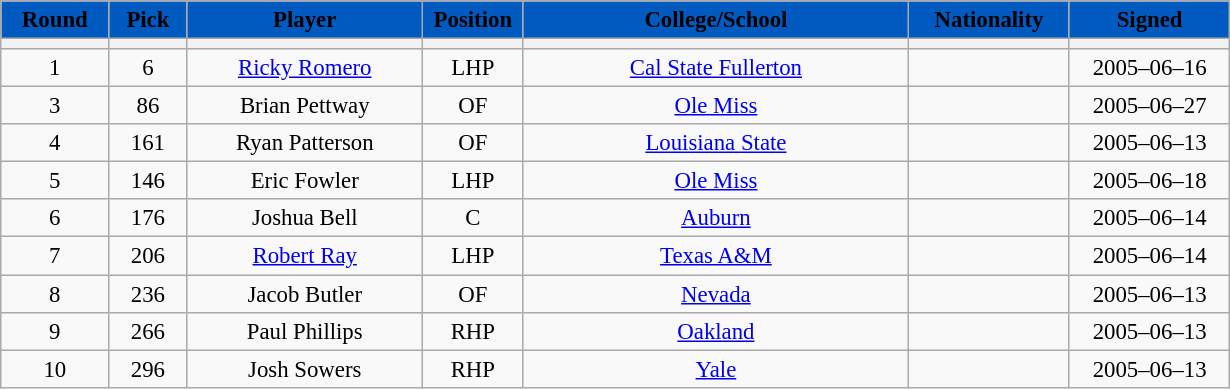<table class="wikitable" style="font-size: 95%; text-align: center;">
<tr>
<th style="background:#005ac0;" color:white;"><span>Round</span></th>
<th style="background:#005ac0;" color:white;"><span>Pick</span></th>
<th style="background:#005ac0;" color:white;"><span>Player</span></th>
<th style="background:#005ac0;" color:white;"><span>Position</span></th>
<th style="background:#005ac0;" color:white;"><span>College/School</span></th>
<th style="background:#005ac0;" color:white;"><span>Nationality</span></th>
<th style="background:#005ac0;" color:white;"><span>Signed</span></th>
</tr>
<tr>
<th width="65"></th>
<th width="45"></th>
<th style="width:150px;"></th>
<th width="60"></th>
<th style="width:250px;"></th>
<th style="width:100px;"></th>
<th style="width:100px;"></th>
</tr>
<tr>
<td>1</td>
<td>6</td>
<td><a href='#'>Ricky Romero</a></td>
<td>LHP</td>
<td><a href='#'>Cal State Fullerton</a></td>
<td></td>
<td>2005–06–16</td>
</tr>
<tr>
<td>3</td>
<td>86</td>
<td>Brian Pettway</td>
<td>OF</td>
<td><a href='#'>Ole Miss</a></td>
<td></td>
<td>2005–06–27</td>
</tr>
<tr>
<td>4</td>
<td>161</td>
<td>Ryan Patterson</td>
<td>OF</td>
<td><a href='#'>Louisiana State</a></td>
<td></td>
<td>2005–06–13</td>
</tr>
<tr>
<td>5</td>
<td>146</td>
<td>Eric Fowler</td>
<td>LHP</td>
<td><a href='#'>Ole Miss</a></td>
<td></td>
<td>2005–06–18</td>
</tr>
<tr>
<td>6</td>
<td>176</td>
<td>Joshua Bell</td>
<td>C</td>
<td><a href='#'>Auburn</a></td>
<td></td>
<td>2005–06–14</td>
</tr>
<tr>
<td>7</td>
<td>206</td>
<td><a href='#'>Robert Ray</a></td>
<td>LHP</td>
<td><a href='#'>Texas A&M</a></td>
<td></td>
<td>2005–06–14</td>
</tr>
<tr>
<td>8</td>
<td>236</td>
<td>Jacob Butler</td>
<td>OF</td>
<td><a href='#'>Nevada</a></td>
<td></td>
<td>2005–06–13</td>
</tr>
<tr>
<td>9</td>
<td>266</td>
<td>Paul Phillips</td>
<td>RHP</td>
<td><a href='#'>Oakland</a></td>
<td></td>
<td>2005–06–13</td>
</tr>
<tr>
<td>10</td>
<td>296</td>
<td>Josh Sowers</td>
<td>RHP</td>
<td><a href='#'>Yale</a></td>
<td></td>
<td>2005–06–13</td>
</tr>
</table>
